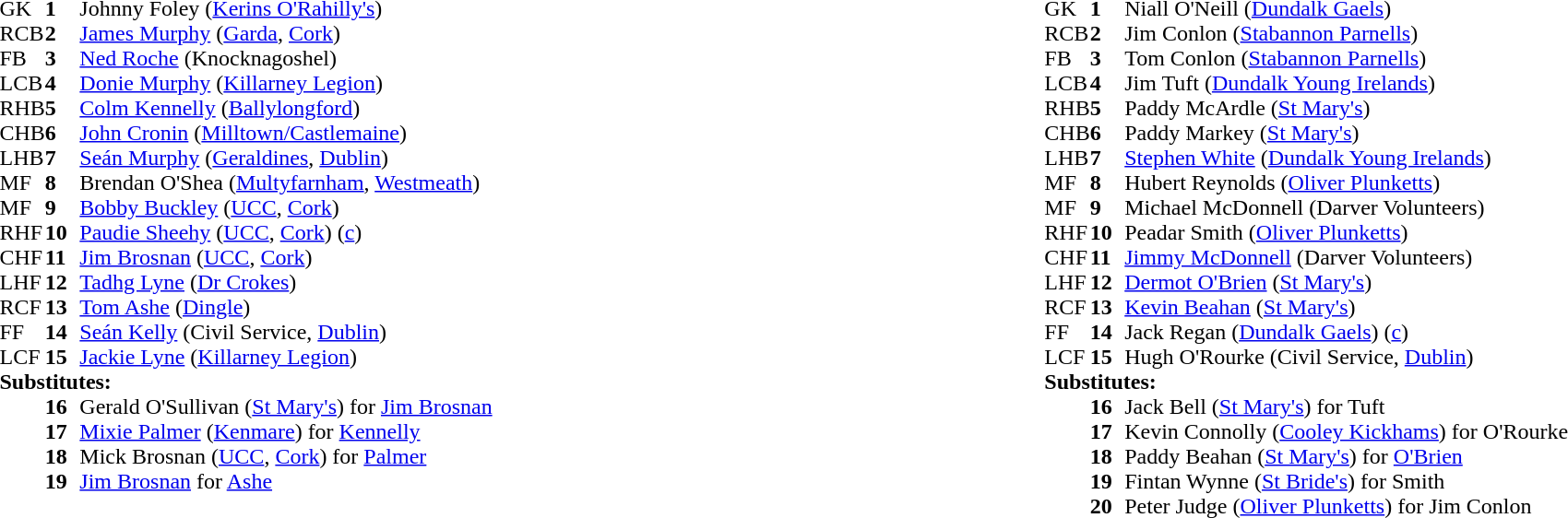<table style="width:100%;">
<tr>
<td style="vertical-align:top; width:50%"><br><table cellspacing="0" cellpadding="0">
<tr>
<th width="25"></th>
<th width="25"></th>
</tr>
<tr>
<td>GK</td>
<td><strong>1</strong></td>
<td>Johnny Foley (<a href='#'>Kerins O'Rahilly's</a>)</td>
</tr>
<tr>
<td>RCB</td>
<td><strong>2</strong></td>
<td><a href='#'>James Murphy</a> (<a href='#'>Garda</a>, <a href='#'>Cork</a>)</td>
</tr>
<tr>
<td>FB</td>
<td><strong>3</strong></td>
<td><a href='#'>Ned Roche</a> (Knocknagoshel)</td>
</tr>
<tr>
<td>LCB</td>
<td><strong>4</strong></td>
<td><a href='#'>Donie Murphy</a> (<a href='#'>Killarney Legion</a>)</td>
</tr>
<tr>
<td>RHB</td>
<td><strong>5</strong></td>
<td><a href='#'>Colm Kennelly</a> (<a href='#'>Ballylongford</a>)</td>
</tr>
<tr>
<td>CHB</td>
<td><strong>6</strong></td>
<td><a href='#'>John Cronin</a> (<a href='#'>Milltown/Castlemaine</a>)</td>
</tr>
<tr>
<td>LHB</td>
<td><strong>7</strong></td>
<td><a href='#'>Seán Murphy</a> (<a href='#'>Geraldines</a>, <a href='#'>Dublin</a>)</td>
</tr>
<tr>
<td>MF</td>
<td><strong>8</strong></td>
<td>Brendan O'Shea (<a href='#'>Multyfarnham</a>, <a href='#'>Westmeath</a>)</td>
</tr>
<tr>
<td>MF</td>
<td><strong>9</strong></td>
<td><a href='#'>Bobby Buckley</a> (<a href='#'>UCC</a>, <a href='#'>Cork</a>)</td>
</tr>
<tr>
<td>RHF</td>
<td><strong>10</strong></td>
<td><a href='#'>Paudie Sheehy</a> (<a href='#'>UCC</a>, <a href='#'>Cork</a>) (<a href='#'>c</a>)</td>
</tr>
<tr>
<td>CHF</td>
<td><strong>11</strong></td>
<td><a href='#'>Jim Brosnan</a> (<a href='#'>UCC</a>, <a href='#'>Cork</a>)</td>
</tr>
<tr>
<td>LHF</td>
<td><strong>12</strong></td>
<td><a href='#'>Tadhg Lyne</a> (<a href='#'>Dr Crokes</a>)</td>
</tr>
<tr>
<td>RCF</td>
<td><strong>13</strong></td>
<td><a href='#'>Tom Ashe</a> (<a href='#'>Dingle</a>)</td>
</tr>
<tr>
<td>FF</td>
<td><strong>14</strong></td>
<td><a href='#'>Seán Kelly</a> (Civil Service, <a href='#'>Dublin</a>)</td>
</tr>
<tr>
<td>LCF</td>
<td><strong>15</strong></td>
<td><a href='#'>Jackie Lyne</a> (<a href='#'>Killarney Legion</a>)</td>
</tr>
<tr>
<td colspan=3><strong>Substitutes:</strong></td>
</tr>
<tr>
<td></td>
<td><strong>16</strong></td>
<td>Gerald O'Sullivan (<a href='#'>St Mary's</a>) for <a href='#'>Jim Brosnan</a></td>
</tr>
<tr>
<td></td>
<td><strong>17</strong></td>
<td><a href='#'>Mixie Palmer</a> (<a href='#'>Kenmare</a>) for <a href='#'>Kennelly</a></td>
</tr>
<tr>
<td></td>
<td><strong>18</strong></td>
<td>Mick Brosnan (<a href='#'>UCC</a>, <a href='#'>Cork</a>) for <a href='#'>Palmer</a></td>
</tr>
<tr>
<td></td>
<td><strong>19</strong></td>
<td><a href='#'>Jim Brosnan</a> for <a href='#'>Ashe</a></td>
</tr>
<tr>
</tr>
</table>
</td>
<td style="vertical-align:top; width:50%"><br><table cellspacing="0" cellpadding="0" style="margin:auto">
<tr>
<th width="25"></th>
<th width="25"></th>
</tr>
<tr>
<td>GK</td>
<td><strong>1</strong></td>
<td>Niall O'Neill (<a href='#'>Dundalk Gaels</a>)</td>
</tr>
<tr>
<td>RCB</td>
<td><strong>2</strong></td>
<td>Jim Conlon (<a href='#'>Stabannon Parnells</a>)</td>
</tr>
<tr>
<td>FB</td>
<td><strong>3</strong></td>
<td>Tom Conlon (<a href='#'>Stabannon Parnells</a>)</td>
</tr>
<tr>
<td>LCB</td>
<td><strong>4</strong></td>
<td>Jim Tuft (<a href='#'>Dundalk Young Irelands</a>)</td>
</tr>
<tr>
<td>RHB</td>
<td><strong>5</strong></td>
<td>Paddy McArdle (<a href='#'>St Mary's</a>)</td>
</tr>
<tr>
<td>CHB</td>
<td><strong>6</strong></td>
<td>Paddy Markey (<a href='#'>St Mary's</a>)</td>
</tr>
<tr>
<td>LHB</td>
<td><strong>7</strong></td>
<td><a href='#'>Stephen White</a> (<a href='#'>Dundalk Young Irelands</a>)</td>
</tr>
<tr>
<td>MF</td>
<td><strong>8</strong></td>
<td>Hubert Reynolds (<a href='#'>Oliver Plunketts</a>)</td>
</tr>
<tr>
<td>MF</td>
<td><strong>9</strong></td>
<td>Michael McDonnell (Darver Volunteers)</td>
</tr>
<tr>
<td>RHF</td>
<td><strong>10</strong></td>
<td>Peadar Smith (<a href='#'>Oliver Plunketts</a>)</td>
</tr>
<tr>
<td>CHF</td>
<td><strong>11</strong></td>
<td><a href='#'>Jimmy McDonnell</a> (Darver Volunteers)</td>
</tr>
<tr>
<td>LHF</td>
<td><strong>12</strong></td>
<td><a href='#'>Dermot O'Brien</a> (<a href='#'>St Mary's</a>)</td>
</tr>
<tr>
<td>RCF</td>
<td><strong>13</strong></td>
<td><a href='#'>Kevin Beahan</a> (<a href='#'>St Mary's</a>)</td>
</tr>
<tr>
<td>FF</td>
<td><strong>14</strong></td>
<td>Jack Regan (<a href='#'>Dundalk Gaels</a>) (<a href='#'>c</a>)</td>
</tr>
<tr>
<td>LCF</td>
<td><strong>15</strong></td>
<td>Hugh O'Rourke (Civil Service, <a href='#'>Dublin</a>)</td>
</tr>
<tr>
<td colspan=3><strong>Substitutes:</strong></td>
</tr>
<tr>
<td></td>
<td><strong>16</strong></td>
<td>Jack Bell (<a href='#'>St Mary's</a>) for Tuft</td>
</tr>
<tr>
<td></td>
<td><strong>17</strong></td>
<td>Kevin Connolly (<a href='#'>Cooley Kickhams</a>) for O'Rourke</td>
</tr>
<tr>
<td></td>
<td><strong>18</strong></td>
<td>Paddy Beahan (<a href='#'>St Mary's</a>) for <a href='#'>O'Brien</a></td>
</tr>
<tr>
<td></td>
<td><strong>19</strong></td>
<td>Fintan Wynne (<a href='#'>St Bride's</a>) for Smith</td>
</tr>
<tr>
<td></td>
<td><strong>20</strong></td>
<td>Peter Judge (<a href='#'>Oliver Plunketts</a>) for Jim Conlon</td>
</tr>
<tr>
</tr>
</table>
</td>
</tr>
</table>
